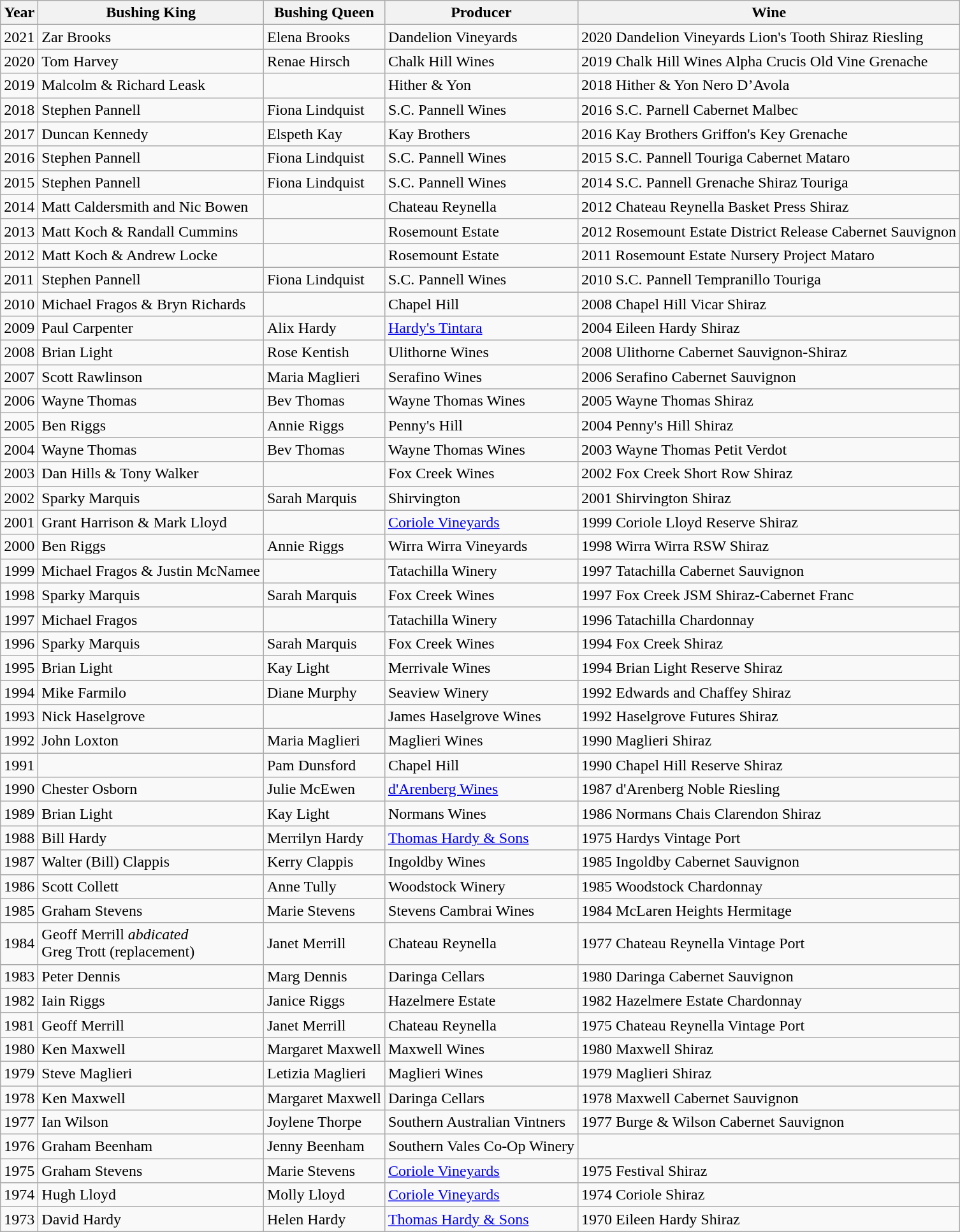<table class="wikitable">
<tr>
<th>Year</th>
<th>Bushing King</th>
<th>Bushing Queen</th>
<th>Producer</th>
<th>Wine</th>
</tr>
<tr>
<td>2021</td>
<td>Zar Brooks</td>
<td>Elena Brooks</td>
<td>Dandelion Vineyards</td>
<td>2020 Dandelion Vineyards Lion's Tooth Shiraz Riesling</td>
</tr>
<tr>
<td>2020</td>
<td>Tom Harvey</td>
<td>Renae Hirsch</td>
<td>Chalk Hill Wines</td>
<td>2019 Chalk Hill Wines Alpha Crucis Old Vine Grenache</td>
</tr>
<tr>
<td>2019</td>
<td>Malcolm & Richard Leask</td>
<td></td>
<td>Hither & Yon</td>
<td>2018 Hither & Yon Nero D’Avola</td>
</tr>
<tr>
<td>2018</td>
<td>Stephen Pannell</td>
<td>Fiona Lindquist</td>
<td>S.C. Pannell Wines</td>
<td>2016 S.C. Parnell Cabernet Malbec</td>
</tr>
<tr>
<td>2017</td>
<td>Duncan Kennedy</td>
<td>Elspeth Kay</td>
<td>Kay Brothers</td>
<td>2016 Kay Brothers Griffon's Key Grenache</td>
</tr>
<tr>
<td>2016</td>
<td>Stephen Pannell</td>
<td>Fiona Lindquist</td>
<td>S.C. Pannell Wines</td>
<td>2015 S.C. Pannell Touriga Cabernet Mataro</td>
</tr>
<tr>
<td>2015</td>
<td>Stephen Pannell</td>
<td>Fiona Lindquist</td>
<td>S.C. Pannell Wines</td>
<td>2014 S.C. Pannell Grenache Shiraz Touriga</td>
</tr>
<tr>
<td>2014</td>
<td>Matt Caldersmith and Nic Bowen</td>
<td></td>
<td>Chateau Reynella</td>
<td>2012 Chateau Reynella Basket Press Shiraz</td>
</tr>
<tr>
<td>2013</td>
<td>Matt Koch & Randall Cummins</td>
<td></td>
<td>Rosemount Estate</td>
<td>2012 Rosemount Estate District Release Cabernet Sauvignon</td>
</tr>
<tr>
<td>2012</td>
<td>Matt Koch & Andrew Locke</td>
<td></td>
<td>Rosemount Estate</td>
<td>2011 Rosemount Estate Nursery Project Mataro</td>
</tr>
<tr>
<td>2011</td>
<td>Stephen Pannell</td>
<td>Fiona Lindquist</td>
<td>S.C. Pannell Wines</td>
<td>2010 S.C. Pannell Tempranillo Touriga</td>
</tr>
<tr>
<td>2010</td>
<td>Michael Fragos & Bryn Richards</td>
<td></td>
<td>Chapel Hill</td>
<td>2008 Chapel Hill Vicar Shiraz</td>
</tr>
<tr>
<td>2009</td>
<td>Paul Carpenter</td>
<td>Alix Hardy</td>
<td><a href='#'>Hardy's Tintara</a></td>
<td>2004 Eileen Hardy Shiraz</td>
</tr>
<tr>
<td>2008</td>
<td>Brian Light</td>
<td>Rose Kentish</td>
<td>Ulithorne Wines</td>
<td>2008 Ulithorne Cabernet Sauvignon-Shiraz</td>
</tr>
<tr>
<td>2007</td>
<td>Scott Rawlinson</td>
<td>Maria Maglieri</td>
<td>Serafino Wines</td>
<td>2006 Serafino Cabernet Sauvignon</td>
</tr>
<tr>
<td>2006</td>
<td>Wayne Thomas</td>
<td>Bev Thomas</td>
<td>Wayne Thomas Wines</td>
<td>2005 Wayne Thomas Shiraz</td>
</tr>
<tr>
<td>2005</td>
<td>Ben Riggs</td>
<td>Annie Riggs</td>
<td>Penny's Hill</td>
<td>2004 Penny's Hill Shiraz</td>
</tr>
<tr>
<td>2004</td>
<td>Wayne Thomas</td>
<td>Bev Thomas</td>
<td>Wayne Thomas Wines</td>
<td>2003 Wayne Thomas Petit Verdot</td>
</tr>
<tr>
<td>2003</td>
<td>Dan Hills & Tony Walker</td>
<td></td>
<td>Fox Creek Wines</td>
<td>2002 Fox Creek Short Row Shiraz</td>
</tr>
<tr>
<td>2002</td>
<td>Sparky Marquis</td>
<td>Sarah Marquis</td>
<td>Shirvington</td>
<td>2001 Shirvington Shiraz</td>
</tr>
<tr>
<td>2001</td>
<td>Grant Harrison & Mark Lloyd</td>
<td></td>
<td><a href='#'>Coriole Vineyards</a></td>
<td>1999 Coriole Lloyd Reserve Shiraz</td>
</tr>
<tr>
<td>2000</td>
<td>Ben Riggs</td>
<td>Annie Riggs</td>
<td>Wirra Wirra Vineyards</td>
<td>1998 Wirra Wirra RSW Shiraz</td>
</tr>
<tr>
<td>1999</td>
<td>Michael Fragos & Justin McNamee</td>
<td></td>
<td>Tatachilla Winery</td>
<td>1997 Tatachilla Cabernet Sauvignon</td>
</tr>
<tr>
<td>1998</td>
<td>Sparky Marquis</td>
<td>Sarah Marquis</td>
<td>Fox Creek Wines</td>
<td>1997 Fox Creek JSM Shiraz-Cabernet Franc</td>
</tr>
<tr>
<td>1997</td>
<td>Michael Fragos</td>
<td></td>
<td>Tatachilla Winery</td>
<td>1996 Tatachilla Chardonnay</td>
</tr>
<tr>
<td>1996</td>
<td>Sparky Marquis</td>
<td>Sarah Marquis</td>
<td>Fox Creek Wines</td>
<td>1994 Fox Creek Shiraz</td>
</tr>
<tr>
<td>1995</td>
<td>Brian Light</td>
<td>Kay Light</td>
<td>Merrivale Wines</td>
<td>1994 Brian Light Reserve Shiraz</td>
</tr>
<tr>
<td>1994</td>
<td>Mike Farmilo</td>
<td>Diane Murphy</td>
<td>Seaview Winery</td>
<td>1992 Edwards and Chaffey Shiraz</td>
</tr>
<tr>
<td>1993</td>
<td>Nick Haselgrove</td>
<td></td>
<td>James Haselgrove Wines</td>
<td>1992 Haselgrove Futures Shiraz</td>
</tr>
<tr>
<td>1992</td>
<td>John Loxton</td>
<td>Maria Maglieri</td>
<td>Maglieri Wines</td>
<td>1990 Maglieri Shiraz</td>
</tr>
<tr>
<td>1991</td>
<td></td>
<td>Pam Dunsford</td>
<td>Chapel Hill</td>
<td>1990 Chapel Hill Reserve Shiraz</td>
</tr>
<tr>
<td>1990</td>
<td>Chester Osborn</td>
<td>Julie McEwen</td>
<td><a href='#'>d'Arenberg Wines</a></td>
<td>1987 d'Arenberg Noble Riesling</td>
</tr>
<tr>
<td>1989</td>
<td>Brian Light</td>
<td>Kay Light</td>
<td>Normans Wines</td>
<td>1986 Normans Chais Clarendon Shiraz</td>
</tr>
<tr>
<td>1988</td>
<td>Bill Hardy</td>
<td>Merrilyn Hardy</td>
<td><a href='#'>Thomas Hardy & Sons</a></td>
<td>1975 Hardys Vintage Port</td>
</tr>
<tr>
<td>1987</td>
<td>Walter (Bill) Clappis</td>
<td>Kerry Clappis</td>
<td>Ingoldby Wines</td>
<td>1985 Ingoldby Cabernet Sauvignon</td>
</tr>
<tr>
<td>1986</td>
<td>Scott Collett</td>
<td>Anne Tully</td>
<td>Woodstock Winery</td>
<td>1985 Woodstock Chardonnay</td>
</tr>
<tr>
<td>1985</td>
<td>Graham Stevens</td>
<td>Marie Stevens</td>
<td>Stevens Cambrai Wines</td>
<td>1984 McLaren Heights Hermitage</td>
</tr>
<tr>
<td>1984</td>
<td>Geoff Merrill <em>abdicated</em> <br>Greg Trott (replacement)</td>
<td>Janet Merrill</td>
<td>Chateau Reynella</td>
<td>1977 Chateau Reynella Vintage Port</td>
</tr>
<tr>
<td>1983</td>
<td>Peter Dennis</td>
<td>Marg Dennis</td>
<td>Daringa Cellars</td>
<td>1980 Daringa Cabernet Sauvignon</td>
</tr>
<tr>
<td>1982</td>
<td>Iain Riggs</td>
<td>Janice Riggs</td>
<td>Hazelmere Estate</td>
<td>1982 Hazelmere Estate Chardonnay</td>
</tr>
<tr>
<td>1981</td>
<td>Geoff Merrill</td>
<td>Janet Merrill</td>
<td>Chateau Reynella</td>
<td>1975 Chateau Reynella Vintage Port</td>
</tr>
<tr>
<td>1980</td>
<td>Ken Maxwell</td>
<td>Margaret Maxwell</td>
<td>Maxwell Wines</td>
<td>1980 Maxwell Shiraz</td>
</tr>
<tr>
<td>1979</td>
<td>Steve Maglieri</td>
<td>Letizia Maglieri</td>
<td>Maglieri Wines</td>
<td>1979 Maglieri Shiraz</td>
</tr>
<tr>
<td>1978</td>
<td>Ken Maxwell</td>
<td>Margaret Maxwell</td>
<td>Daringa Cellars</td>
<td>1978 Maxwell Cabernet Sauvignon</td>
</tr>
<tr>
<td>1977</td>
<td>Ian Wilson</td>
<td>Joylene Thorpe</td>
<td>Southern Australian Vintners</td>
<td>1977 Burge & Wilson Cabernet Sauvignon</td>
</tr>
<tr>
<td>1976</td>
<td>Graham Beenham</td>
<td>Jenny Beenham</td>
<td>Southern Vales Co-Op Winery</td>
<td></td>
</tr>
<tr>
<td>1975</td>
<td>Graham Stevens</td>
<td>Marie Stevens</td>
<td><a href='#'>Coriole Vineyards</a></td>
<td>1975 Festival Shiraz</td>
</tr>
<tr>
<td>1974</td>
<td>Hugh Lloyd</td>
<td>Molly Lloyd</td>
<td><a href='#'>Coriole Vineyards</a></td>
<td>1974 Coriole Shiraz</td>
</tr>
<tr>
<td>1973</td>
<td>David Hardy</td>
<td>Helen Hardy</td>
<td><a href='#'>Thomas Hardy & Sons</a></td>
<td>1970 Eileen Hardy Shiraz</td>
</tr>
</table>
